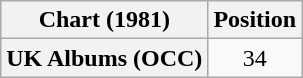<table class="wikitable plainrowheaders" style="text-align:center">
<tr>
<th scope="col">Chart (1981)</th>
<th scope="col">Position</th>
</tr>
<tr>
<th scope="row">UK Albums (OCC)</th>
<td>34</td>
</tr>
</table>
